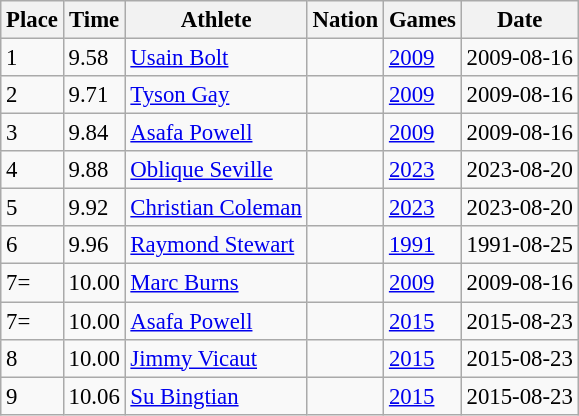<table class=wikitable style="font-size:95%">
<tr>
<th>Place</th>
<th>Time</th>
<th>Athlete</th>
<th>Nation</th>
<th>Games</th>
<th>Date</th>
</tr>
<tr>
<td>1</td>
<td>9.58</td>
<td><a href='#'>Usain Bolt</a></td>
<td></td>
<td><a href='#'>2009</a></td>
<td>2009-08-16</td>
</tr>
<tr>
<td>2</td>
<td>9.71</td>
<td><a href='#'>Tyson Gay</a></td>
<td></td>
<td><a href='#'>2009</a></td>
<td>2009-08-16</td>
</tr>
<tr>
<td>3</td>
<td>9.84</td>
<td><a href='#'>Asafa Powell</a></td>
<td></td>
<td><a href='#'>2009</a></td>
<td>2009-08-16</td>
</tr>
<tr>
<td>4</td>
<td>9.88</td>
<td><a href='#'>Oblique Seville</a></td>
<td></td>
<td><a href='#'>2023</a></td>
<td>2023-08-20</td>
</tr>
<tr>
<td>5</td>
<td>9.92</td>
<td><a href='#'>Christian Coleman</a></td>
<td></td>
<td><a href='#'>2023</a></td>
<td>2023-08-20</td>
</tr>
<tr>
<td>6</td>
<td>9.96</td>
<td><a href='#'>Raymond Stewart</a></td>
<td></td>
<td><a href='#'>1991</a></td>
<td>1991-08-25</td>
</tr>
<tr>
<td>7=</td>
<td>10.00</td>
<td><a href='#'>Marc Burns</a></td>
<td></td>
<td><a href='#'>2009</a></td>
<td>2009-08-16</td>
</tr>
<tr>
<td>7=</td>
<td>10.00</td>
<td><a href='#'>Asafa Powell</a></td>
<td></td>
<td><a href='#'>2015</a></td>
<td>2015-08-23</td>
</tr>
<tr>
<td>8</td>
<td>10.00</td>
<td><a href='#'>Jimmy Vicaut</a></td>
<td></td>
<td><a href='#'>2015</a></td>
<td>2015-08-23</td>
</tr>
<tr>
<td>9</td>
<td>10.06</td>
<td><a href='#'>Su Bingtian</a></td>
<td></td>
<td><a href='#'>2015</a></td>
<td>2015-08-23</td>
</tr>
</table>
